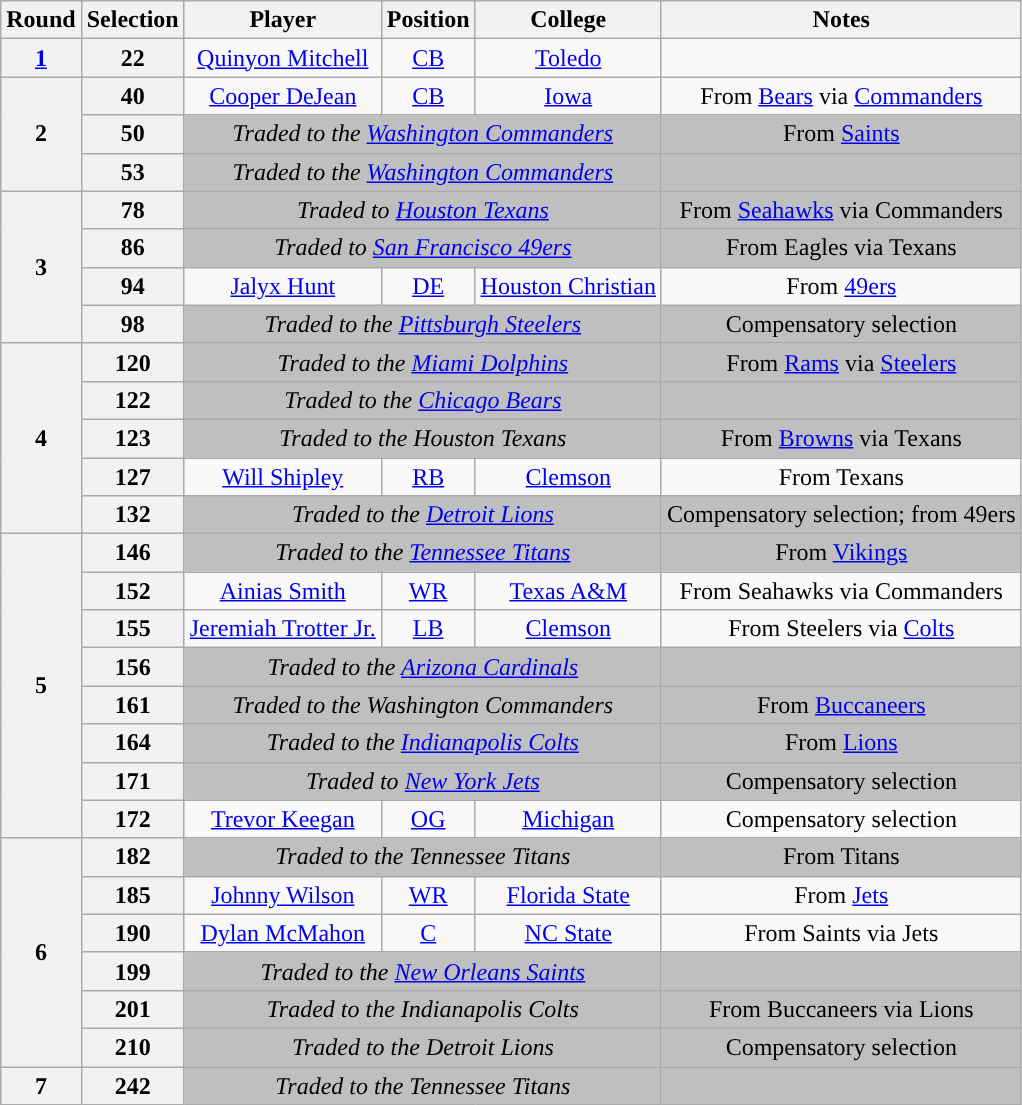<table class="wikitable" style="text-align:center">
<tr>
<th>Round</th>
<th>Selection</th>
<th>Player</th>
<th>Position</th>
<th>College</th>
<th>Notes</th>
</tr>
<tr>
<th><a href='#'>1</a></th>
<th>22</th>
<td><a href='#'>Quinyon Mitchell</a></td>
<td><a href='#'>CB</a></td>
<td><a href='#'>Toledo</a></td>
<td></td>
</tr>
<tr>
<th rowspan="3">2</th>
<th>40</th>
<td><a href='#'>Cooper DeJean</a></td>
<td><a href='#'>CB</a></td>
<td><a href='#'>Iowa</a></td>
<td>From <a href='#'>Bears</a> via <a href='#'>Commanders</a></td>
</tr>
<tr>
<th>50</th>
<td colspan="3" style="background:#BFBFBF"><em>Traded to the <a href='#'>Washington Commanders</a></em></td>
<td style="background:#BFBFBF">From <a href='#'>Saints</a></td>
</tr>
<tr>
<th>53</th>
<td colspan="3" style="background:#BFBFBF"><em>Traded to the <a href='#'>Washington Commanders</a></em></td>
<td style="background:#BFBFBF"></td>
</tr>
<tr>
<th rowspan="4">3</th>
<th>78</th>
<td colspan="3" style="background:#BFBFBF"><em>Traded to <a href='#'>Houston Texans</a></em></td>
<td style="background:#BFBFBF">From <a href='#'>Seahawks</a> via Commanders</td>
</tr>
<tr>
<th>86</th>
<td colspan="3" style="background:#BFBFBF"><em>Traded to <a href='#'>San Francisco 49ers</a></em></td>
<td style="background:#BFBFBF">From Eagles via Texans</td>
</tr>
<tr>
<th>94</th>
<td><a href='#'>Jalyx Hunt</a></td>
<td><a href='#'>DE</a></td>
<td><a href='#'>Houston Christian</a></td>
<td>From <a href='#'>49ers</a></td>
</tr>
<tr>
<th>98</th>
<td colspan="3" style="background:#BFBFBF"><em>Traded to the <a href='#'>Pittsburgh Steelers</a></em></td>
<td style="background:#BFBFBF">Compensatory selection</td>
</tr>
<tr>
<th rowspan="5">4</th>
<th>120</th>
<td colspan="3" style="background:#BFBFBF"><em>Traded to the <a href='#'>Miami Dolphins</a></em></td>
<td style="background:#BFBFBF">From <a href='#'>Rams</a> via <a href='#'>Steelers</a></td>
</tr>
<tr>
<th>122</th>
<td colspan="3" style="background:#BFBFBF"><em>Traded to the <a href='#'>Chicago Bears</a></em></td>
<td style="background:#BFBFBF"></td>
</tr>
<tr>
<th>123</th>
<td colspan="3" style="background:#BFBFBF"><em>Traded to the Houston Texans</em></td>
<td style="background:#BFBFBF">From <a href='#'>Browns</a> via Texans</td>
</tr>
<tr>
<th>127</th>
<td><a href='#'>Will Shipley</a></td>
<td><a href='#'>RB</a></td>
<td><a href='#'>Clemson</a></td>
<td>From Texans</td>
</tr>
<tr>
<th>132</th>
<td colspan="3" style="background:#BFBFBF"><em>Traded to the <a href='#'>Detroit Lions</a></em></td>
<td style="background:#BFBFBF">Compensatory selection; from 49ers</td>
</tr>
<tr>
<th rowspan="8">5</th>
<th>146</th>
<td colspan="3" style="background:#BFBFBF"><em>Traded to the <a href='#'>Tennessee Titans</a></em></td>
<td style="background:#BFBFBF">From <a href='#'>Vikings</a></td>
</tr>
<tr>
<th>152</th>
<td><a href='#'>Ainias Smith</a></td>
<td><a href='#'>WR</a></td>
<td><a href='#'>Texas A&M</a></td>
<td>From Seahawks via Commanders</td>
</tr>
<tr>
<th>155</th>
<td><a href='#'>Jeremiah Trotter Jr.</a></td>
<td><a href='#'>LB</a></td>
<td><a href='#'>Clemson</a></td>
<td>From Steelers via <a href='#'>Colts</a></td>
</tr>
<tr>
<th>156</th>
<td colspan="3" style="background:#BFBFBF"><em>Traded to the <a href='#'>Arizona Cardinals</a></em></td>
<td style="background:#BFBFBF"></td>
</tr>
<tr>
<th>161</th>
<td colspan="3" style="background:#BFBFBF"><em>Traded to the Washington Commanders</em></td>
<td style="background:#BFBFBF">From <a href='#'>Buccaneers</a></td>
</tr>
<tr>
<th>164</th>
<td colspan="3" style="background:#BFBFBF"><em>Traded to the <a href='#'>Indianapolis Colts</a></em></td>
<td style="background:#BFBFBF">From <a href='#'>Lions</a></td>
</tr>
<tr>
<th>171</th>
<td colspan="3" style="background:#BFBFBF"><em>Traded to <a href='#'>New York Jets</a></em></td>
<td style="background:#BFBFBF">Compensatory selection</td>
</tr>
<tr>
<th>172</th>
<td><a href='#'>Trevor Keegan</a></td>
<td><a href='#'>OG</a></td>
<td><a href='#'>Michigan</a></td>
<td>Compensatory selection</td>
</tr>
<tr>
<th rowspan="6">6</th>
<th>182</th>
<td colspan="3" style="background:#BFBFBF"><em>Traded to the Tennessee Titans</em></td>
<td style="background:#BFBFBF">From Titans</td>
</tr>
<tr>
<th>185</th>
<td><a href='#'>Johnny Wilson</a></td>
<td><a href='#'>WR</a></td>
<td><a href='#'>Florida State</a></td>
<td>From <a href='#'>Jets</a></td>
</tr>
<tr>
<th>190</th>
<td><a href='#'>Dylan McMahon</a></td>
<td><a href='#'>C</a></td>
<td><a href='#'>NC State</a></td>
<td>From Saints via Jets</td>
</tr>
<tr>
<th>199</th>
<td colspan="3" style="background:#BFBFBF"><em>Traded to the <a href='#'>New Orleans Saints</a></em></td>
<td style="background:#BFBFBF"></td>
</tr>
<tr>
<th>201</th>
<td colspan="3" style="background:#BFBFBF"><em>Traded to the Indianapolis Colts</em></td>
<td style="background:#BFBFBF">From Buccaneers via Lions</td>
</tr>
<tr>
<th>210</th>
<td colspan="3" style="background:#BFBFBF"><em>Traded to the Detroit Lions</em></td>
<td style="background:#BFBFBF">Compensatory selection</td>
</tr>
<tr>
<th>7</th>
<th>242</th>
<td colspan="3" style="background:#BFBFBF"><em>Traded to the Tennessee Titans</em></td>
<td style="background:#BFBFBF"></td>
</tr>
</table>
